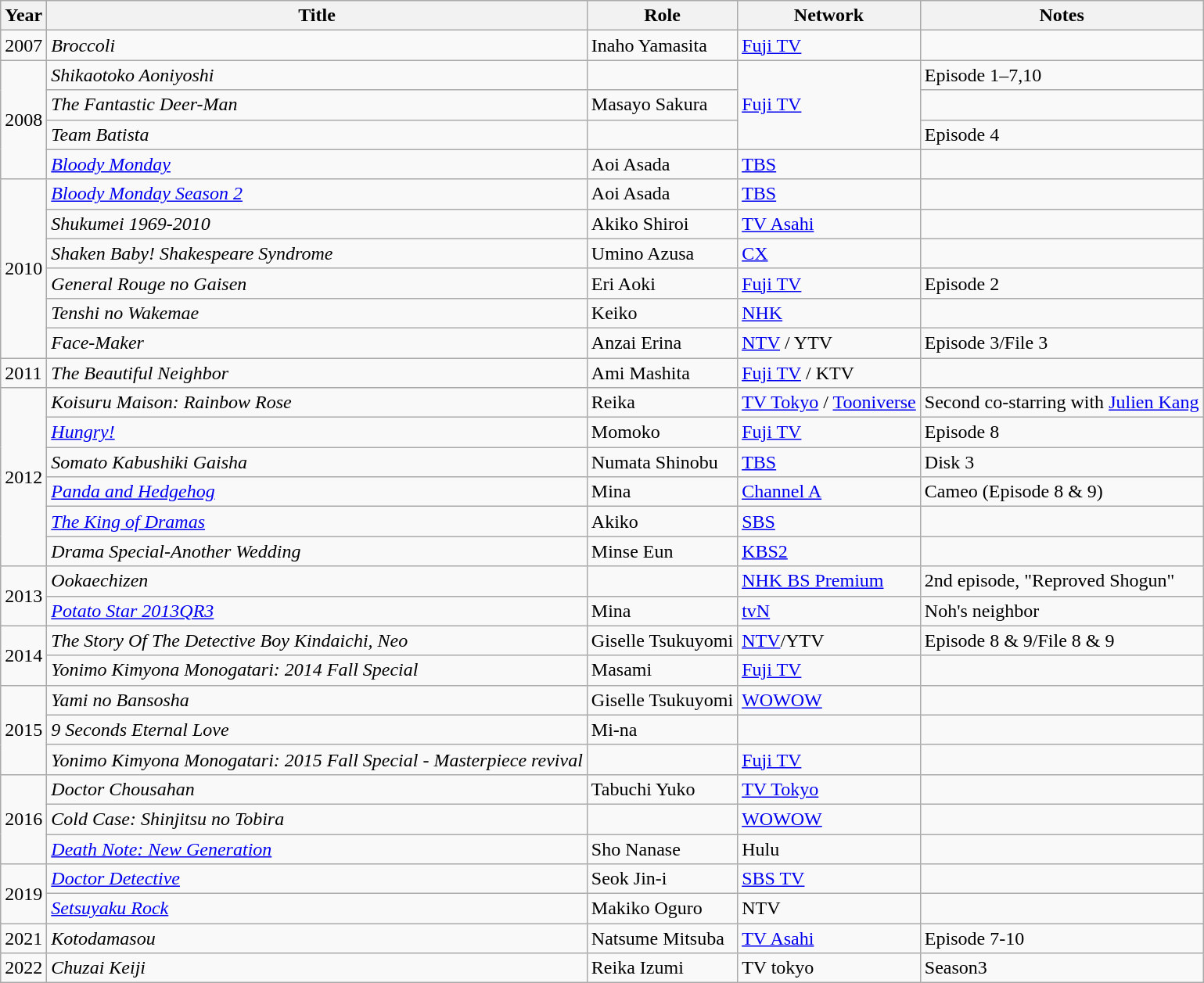<table class="wikitable sortable">
<tr>
<th>Year</th>
<th>Title</th>
<th>Role</th>
<th>Network</th>
<th class="unsortable">Notes</th>
</tr>
<tr>
<td>2007</td>
<td><em>Broccoli</em></td>
<td>Inaho Yamasita</td>
<td><a href='#'>Fuji TV</a></td>
<td></td>
</tr>
<tr>
<td rowspan=4>2008</td>
<td><em>Shikaotoko Aoniyoshi</em></td>
<td></td>
<td rowspan=3><a href='#'>Fuji TV</a></td>
<td>Episode 1–7,10</td>
</tr>
<tr>
<td><em>The Fantastic Deer-Man</em></td>
<td>Masayo Sakura</td>
<td></td>
</tr>
<tr>
<td><em>Team Batista</em></td>
<td></td>
<td>Episode 4</td>
</tr>
<tr>
<td><em><a href='#'>Bloody Monday</a></em></td>
<td>Aoi Asada</td>
<td><a href='#'>TBS</a></td>
<td></td>
</tr>
<tr>
<td rowspan=6>2010</td>
<td><em><a href='#'>Bloody Monday Season 2</a></em></td>
<td>Aoi Asada</td>
<td><a href='#'>TBS</a></td>
<td></td>
</tr>
<tr>
<td><em>Shukumei 1969-2010</em></td>
<td>Akiko Shiroi</td>
<td><a href='#'>TV Asahi</a></td>
<td></td>
</tr>
<tr>
<td><em>Shaken Baby! Shakespeare Syndrome</em></td>
<td>Umino Azusa</td>
<td><a href='#'>CX</a></td>
<td></td>
</tr>
<tr>
<td><em>General Rouge no Gaisen</em></td>
<td>Eri Aoki</td>
<td><a href='#'>Fuji TV</a></td>
<td>Episode 2</td>
</tr>
<tr>
<td><em>Tenshi no Wakemae</em></td>
<td>Keiko</td>
<td><a href='#'>NHK</a></td>
<td></td>
</tr>
<tr>
<td><em>Face-Maker</em></td>
<td>Anzai Erina</td>
<td><a href='#'>NTV</a> / YTV</td>
<td>Episode 3/File 3</td>
</tr>
<tr>
<td>2011</td>
<td><em>The Beautiful Neighbor</em></td>
<td>Ami Mashita</td>
<td><a href='#'>Fuji TV</a> / KTV</td>
<td></td>
</tr>
<tr>
<td rowspan=6>2012</td>
<td><em>Koisuru Maison: Rainbow Rose</em></td>
<td>Reika</td>
<td><a href='#'>TV Tokyo</a> / <a href='#'>Tooniverse</a></td>
<td>Second co-starring with <a href='#'>Julien Kang</a></td>
</tr>
<tr>
<td><em><a href='#'>Hungry!</a></em></td>
<td>Momoko</td>
<td><a href='#'>Fuji TV</a></td>
<td>Episode 8</td>
</tr>
<tr>
<td><em>Somato Kabushiki Gaisha</em></td>
<td>Numata Shinobu</td>
<td><a href='#'>TBS</a></td>
<td>Disk 3</td>
</tr>
<tr>
<td><em><a href='#'>Panda and Hedgehog</a></em></td>
<td>Mina</td>
<td><a href='#'>Channel A</a></td>
<td>Cameo (Episode 8 & 9)</td>
</tr>
<tr>
<td><em><a href='#'>The King of Dramas</a></em></td>
<td>Akiko</td>
<td><a href='#'>SBS</a></td>
<td></td>
</tr>
<tr>
<td><em>Drama Special-Another Wedding</em></td>
<td>Minse Eun</td>
<td><a href='#'>KBS2</a></td>
<td></td>
</tr>
<tr>
<td rowspan=2>2013</td>
<td><em>Ookaechizen</em></td>
<td></td>
<td><a href='#'>NHK BS Premium</a></td>
<td>2nd episode, "Reproved Shogun"</td>
</tr>
<tr>
<td><em><a href='#'>Potato Star 2013QR3</a></em></td>
<td>Mina</td>
<td><a href='#'>tvN</a></td>
<td>Noh's neighbor</td>
</tr>
<tr>
<td rowspan=2>2014</td>
<td><em>The Story Of The Detective Boy Kindaichi, Neo</em></td>
<td>Giselle Tsukuyomi</td>
<td><a href='#'>NTV</a>/YTV</td>
<td>Episode 8 & 9/File 8 & 9</td>
</tr>
<tr>
<td><em>Yonimo Kimyona Monogatari: 2014 Fall Special</em></td>
<td>Masami</td>
<td><a href='#'>Fuji TV</a></td>
<td></td>
</tr>
<tr>
<td rowspan=3>2015</td>
<td><em>Yami no Bansosha</em></td>
<td>Giselle Tsukuyomi</td>
<td><a href='#'>WOWOW</a></td>
<td></td>
</tr>
<tr>
<td><em>9 Seconds Eternal Love</em></td>
<td>Mi-na</td>
<td></td>
<td></td>
</tr>
<tr>
<td><em>Yonimo Kimyona Monogatari: 2015 Fall Special - Masterpiece revival</em></td>
<td></td>
<td><a href='#'>Fuji TV</a></td>
<td></td>
</tr>
<tr>
<td rowspan=3>2016</td>
<td><em>Doctor Chousahan</em></td>
<td>Tabuchi Yuko</td>
<td><a href='#'>TV Tokyo</a></td>
<td></td>
</tr>
<tr>
<td><em>Cold Case: Shinjitsu no Tobira</em></td>
<td></td>
<td><a href='#'>WOWOW</a></td>
<td></td>
</tr>
<tr>
<td><em><a href='#'>Death Note: New Generation</a></em></td>
<td>Sho Nanase</td>
<td>Hulu</td>
<td></td>
</tr>
<tr>
<td rowspan="2">2019</td>
<td><em><a href='#'>Doctor Detective</a></em></td>
<td>Seok Jin-i</td>
<td><a href='#'>SBS TV</a></td>
<td></td>
</tr>
<tr>
<td><em><a href='#'>Setsuyaku Rock</a></em></td>
<td>Makiko Oguro</td>
<td>NTV</td>
<td></td>
</tr>
<tr>
<td>2021</td>
<td><em>Kotodamasou</em></td>
<td>Natsume Mitsuba</td>
<td><a href='#'>TV Asahi</a></td>
<td>Episode 7-10</td>
</tr>
<tr>
<td>2022</td>
<td><em>Chuzai Keiji</em></td>
<td>Reika Izumi</td>
<td>TV tokyo</td>
<td>Season3</td>
</tr>
</table>
